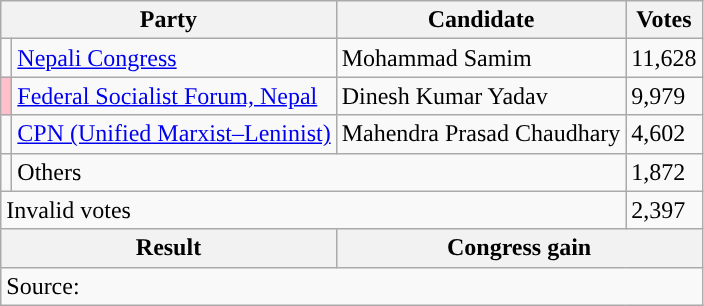<table class="wikitable">
<tr>
<th colspan="2">Party</th>
<th>Candidate</th>
<th>Votes</th>
</tr>
<tr>
<td style="background-color:"></td>
<td><a href='#'>Nepali Congress</a></td>
<td>Mohammad Samim</td>
<td>11,628</td>
</tr>
<tr>
<td style="background-color:pink"></td>
<td><a href='#'>Federal Socialist Forum, Nepal</a></td>
<td>Dinesh Kumar Yadav</td>
<td>9,979</td>
</tr>
<tr>
<td style="background-color:"></td>
<td><a href='#'>CPN (Unified Marxist–Leninist)</a></td>
<td>Mahendra Prasad Chaudhary</td>
<td>4,602</td>
</tr>
<tr>
<td></td>
<td colspan="2">Others</td>
<td>1,872</td>
</tr>
<tr>
<td colspan="3">Invalid votes</td>
<td>2,397</td>
</tr>
<tr>
<th colspan="2">Result</th>
<th colspan="2">Congress gain</th>
</tr>
<tr>
<td colspan="4">Source: </td>
</tr>
</table>
